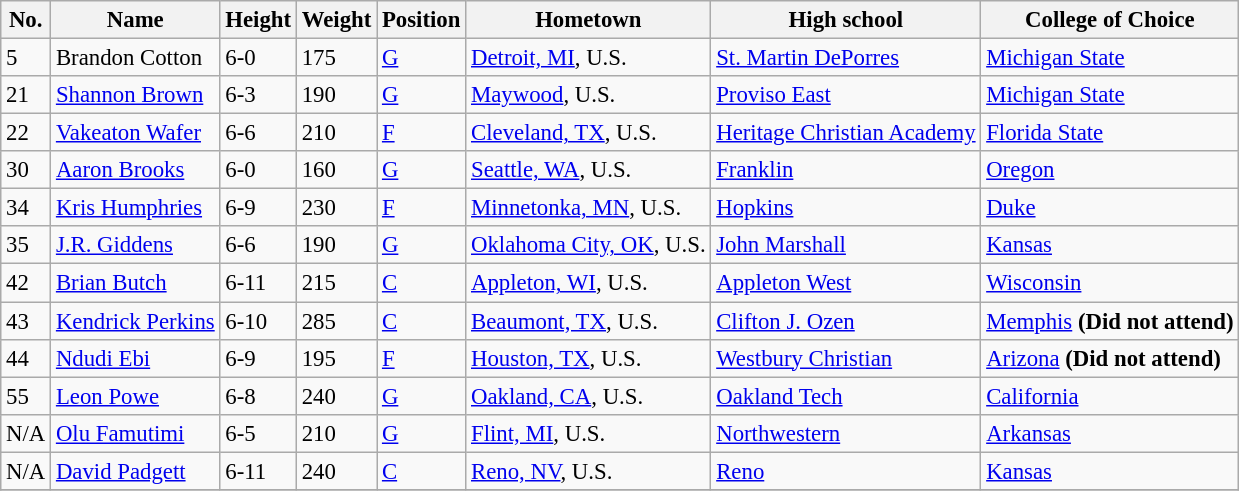<table class="wikitable sortable" style="font-size: 95%;">
<tr>
<th>No.</th>
<th>Name</th>
<th>Height</th>
<th>Weight</th>
<th>Position</th>
<th>Hometown</th>
<th>High school</th>
<th>College of Choice</th>
</tr>
<tr>
<td>5</td>
<td>Brandon Cotton</td>
<td>6-0</td>
<td>175</td>
<td><a href='#'>G</a></td>
<td><a href='#'>Detroit, MI</a>, U.S.</td>
<td><a href='#'>St. Martin DePorres</a></td>
<td><a href='#'>Michigan State</a></td>
</tr>
<tr>
<td>21</td>
<td><a href='#'>Shannon Brown</a></td>
<td>6-3</td>
<td>190</td>
<td><a href='#'>G</a></td>
<td><a href='#'>Maywood</a>, U.S.</td>
<td><a href='#'>Proviso East</a></td>
<td><a href='#'>Michigan State</a></td>
</tr>
<tr>
<td>22</td>
<td><a href='#'>Vakeaton Wafer</a></td>
<td>6-6</td>
<td>210</td>
<td><a href='#'>F</a></td>
<td><a href='#'>Cleveland, TX</a>, U.S.</td>
<td><a href='#'>Heritage Christian Academy</a></td>
<td><a href='#'>Florida State</a></td>
</tr>
<tr>
<td>30</td>
<td><a href='#'>Aaron Brooks</a></td>
<td>6-0</td>
<td>160</td>
<td><a href='#'>G</a></td>
<td><a href='#'>Seattle, WA</a>, U.S.</td>
<td><a href='#'>Franklin</a></td>
<td><a href='#'>Oregon</a></td>
</tr>
<tr>
<td>34</td>
<td><a href='#'>Kris Humphries</a></td>
<td>6-9</td>
<td>230</td>
<td><a href='#'>F</a></td>
<td><a href='#'>Minnetonka, MN</a>, U.S.</td>
<td><a href='#'>Hopkins</a></td>
<td><a href='#'>Duke</a></td>
</tr>
<tr>
<td>35</td>
<td><a href='#'>J.R. Giddens</a></td>
<td>6-6</td>
<td>190</td>
<td><a href='#'>G</a></td>
<td><a href='#'>Oklahoma City, OK</a>, U.S.</td>
<td><a href='#'>John Marshall</a></td>
<td><a href='#'>Kansas</a></td>
</tr>
<tr>
<td>42</td>
<td><a href='#'>Brian Butch</a></td>
<td>6-11</td>
<td>215</td>
<td><a href='#'>C</a></td>
<td><a href='#'>Appleton, WI</a>, U.S.</td>
<td><a href='#'>Appleton West</a></td>
<td><a href='#'>Wisconsin</a></td>
</tr>
<tr>
<td>43</td>
<td><a href='#'>Kendrick Perkins</a></td>
<td>6-10</td>
<td>285</td>
<td><a href='#'>C</a></td>
<td><a href='#'>Beaumont, TX</a>, U.S.</td>
<td><a href='#'>Clifton J. Ozen</a></td>
<td><a href='#'>Memphis</a> <strong>(Did not attend)</strong></td>
</tr>
<tr>
<td>44</td>
<td><a href='#'>Ndudi Ebi</a></td>
<td>6-9</td>
<td>195</td>
<td><a href='#'>F</a></td>
<td><a href='#'>Houston, TX</a>, U.S.</td>
<td><a href='#'>Westbury Christian</a></td>
<td><a href='#'>Arizona</a> <strong>(Did not attend)</strong></td>
</tr>
<tr>
<td>55</td>
<td><a href='#'>Leon Powe</a></td>
<td>6-8</td>
<td>240</td>
<td><a href='#'>G</a></td>
<td><a href='#'>Oakland, CA</a>, U.S.</td>
<td><a href='#'>Oakland Tech</a></td>
<td><a href='#'>California</a></td>
</tr>
<tr>
<td>N/A</td>
<td><a href='#'>Olu Famutimi</a></td>
<td>6-5</td>
<td>210</td>
<td><a href='#'>G</a></td>
<td><a href='#'>Flint, MI</a>, U.S.</td>
<td><a href='#'>Northwestern</a></td>
<td><a href='#'>Arkansas</a></td>
</tr>
<tr>
<td>N/A</td>
<td><a href='#'>David Padgett</a></td>
<td>6-11</td>
<td>240</td>
<td><a href='#'>C</a></td>
<td><a href='#'>Reno, NV</a>, U.S.</td>
<td><a href='#'>Reno</a></td>
<td><a href='#'>Kansas</a></td>
</tr>
<tr>
</tr>
</table>
